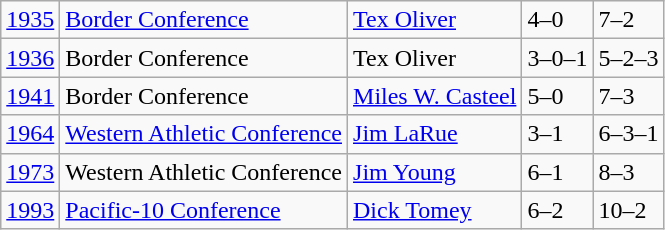<table class="wikitable">
<tr>
<td><a href='#'>1935</a></td>
<td><a href='#'>Border Conference</a></td>
<td><a href='#'>Tex Oliver</a></td>
<td>4–0</td>
<td>7–2</td>
</tr>
<tr>
<td><a href='#'>1936</a></td>
<td>Border Conference</td>
<td>Tex Oliver</td>
<td>3–0–1</td>
<td>5–2–3</td>
</tr>
<tr>
<td><a href='#'>1941</a></td>
<td>Border Conference</td>
<td><a href='#'>Miles W. Casteel</a></td>
<td>5–0</td>
<td>7–3</td>
</tr>
<tr>
<td><a href='#'>1964</a></td>
<td><a href='#'>Western Athletic Conference</a></td>
<td><a href='#'>Jim LaRue</a></td>
<td>3–1</td>
<td>6–3–1</td>
</tr>
<tr>
<td><a href='#'>1973</a></td>
<td>Western Athletic Conference</td>
<td><a href='#'>Jim Young</a></td>
<td>6–1</td>
<td>8–3</td>
</tr>
<tr>
<td><a href='#'>1993</a></td>
<td><a href='#'>Pacific-10 Conference</a></td>
<td><a href='#'>Dick Tomey</a></td>
<td>6–2</td>
<td>10–2</td>
</tr>
</table>
